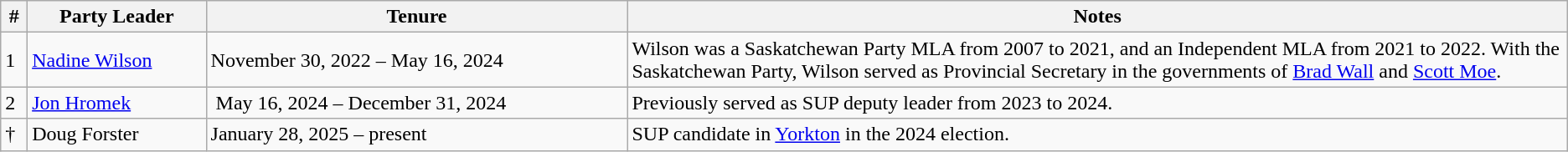<table class="wikitable">
<tr>
<th>#</th>
<th>Party Leader</th>
<th>Tenure</th>
<th style="width: 60%">Notes</th>
</tr>
<tr>
<td>1</td>
<td><a href='#'>Nadine Wilson</a></td>
<td>November 30, 2022 – May 16, 2024</td>
<td>Wilson was a Saskatchewan Party MLA from 2007 to 2021, and an Independent MLA from 2021 to 2022. With the Saskatchewan Party, Wilson served as Provincial Secretary in the governments of <a href='#'>Brad Wall</a> and <a href='#'>Scott Moe</a>.</td>
</tr>
<tr>
<td>2</td>
<td><a href='#'>Jon Hromek</a></td>
<td> May 16, 2024 – December 31, 2024</td>
<td>Previously served as SUP deputy leader from 2023 to 2024.</td>
</tr>
<tr>
<td>†</td>
<td>Doug Forster</td>
<td>January 28, 2025 – present</td>
<td>SUP candidate in <a href='#'>Yorkton</a> in the 2024 election.</td>
</tr>
</table>
